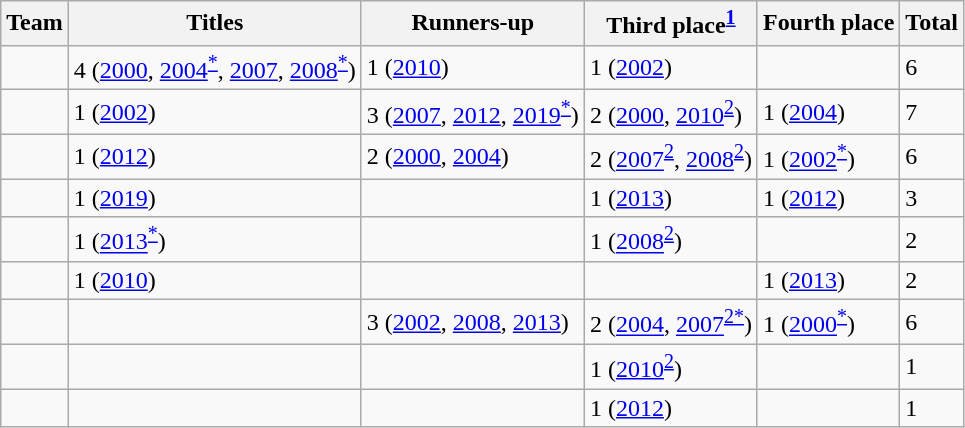<table class="wikitable sortable">
<tr>
<th>Team</th>
<th>Titles</th>
<th>Runners-up</th>
<th>Third place<sup><a href='#'>1</a></sup></th>
<th>Fourth place</th>
<th>Total</th>
</tr>
<tr>
<td></td>
<td>4 (<a href='#'>2000</a>, <a href='#'>2004</a><sup><a href='#'>*</a></sup>, <a href='#'>2007</a>, <a href='#'>2008</a><sup><a href='#'>*</a></sup>)</td>
<td>1 (<a href='#'>2010</a>)</td>
<td>1 (<a href='#'>2002</a>)</td>
<td></td>
<td>6</td>
</tr>
<tr>
<td></td>
<td>1 (<a href='#'>2002</a>)</td>
<td>3 (<a href='#'>2007</a>, <a href='#'>2012</a>, <a href='#'>2019</a><sup><a href='#'>*</a></sup>)</td>
<td>2 (<a href='#'>2000</a>, <a href='#'>2010</a><sup><a href='#'>2</a></sup>)</td>
<td>1 (<a href='#'>2004</a>)</td>
<td>7</td>
</tr>
<tr>
<td></td>
<td>1 (<a href='#'>2012</a>)</td>
<td>2 (<a href='#'>2000</a>, <a href='#'>2004</a>)</td>
<td>2 (<a href='#'>2007</a><sup><a href='#'>2</a></sup>, <a href='#'>2008</a><sup><a href='#'>2</a></sup>)</td>
<td>1 (<a href='#'>2002</a><sup><a href='#'>*</a></sup>)</td>
<td>6</td>
</tr>
<tr>
<td></td>
<td>1 (<a href='#'>2019</a>)</td>
<td></td>
<td>1 (<a href='#'>2013</a>)</td>
<td>1 (<a href='#'>2012</a>)</td>
<td>3</td>
</tr>
<tr>
<td></td>
<td>1 (<a href='#'>2013</a><sup><a href='#'>*</a></sup>)</td>
<td></td>
<td>1 (<a href='#'>2008</a><sup><a href='#'>2</a></sup>)</td>
<td></td>
<td>2</td>
</tr>
<tr>
<td></td>
<td>1 (<a href='#'>2010</a>)</td>
<td></td>
<td></td>
<td>1 (<a href='#'>2013</a>)</td>
<td>2</td>
</tr>
<tr>
<td></td>
<td></td>
<td>3 (<a href='#'>2002</a>, <a href='#'>2008</a>, <a href='#'>2013</a>)</td>
<td>2 (<a href='#'>2004</a>, <a href='#'>2007</a><sup><a href='#'>2</a><a href='#'>*</a></sup>)</td>
<td>1 (<a href='#'>2000</a><sup><a href='#'>*</a></sup>)</td>
<td>6</td>
</tr>
<tr>
<td></td>
<td></td>
<td></td>
<td>1 (<a href='#'>2010</a><sup><a href='#'>2</a></sup>)</td>
<td></td>
<td>1</td>
</tr>
<tr>
<td></td>
<td></td>
<td></td>
<td>1 (<a href='#'>2012</a>)</td>
<td></td>
<td>1</td>
</tr>
</table>
